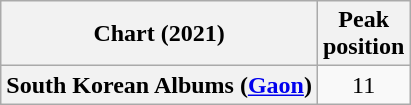<table class="wikitable plainrowheaders" style="text-align:center">
<tr>
<th>Chart (2021)</th>
<th>Peak<br>position</th>
</tr>
<tr>
<th scope="row">South Korean Albums (<a href='#'>Gaon</a>)</th>
<td>11</td>
</tr>
</table>
